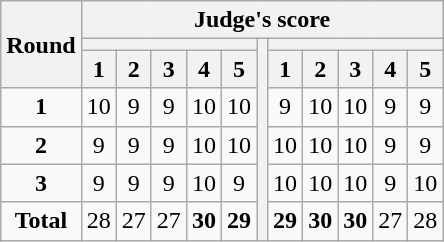<table class="wikitable" style="text-align:center;">
<tr>
<th rowspan="3">Round</th>
<th colspan="11">Judge's score</th>
</tr>
<tr>
<th colspan="5"></th>
<th rowspan="6"></th>
<th colspan="5"></th>
</tr>
<tr>
<th>1</th>
<th>2</th>
<th>3</th>
<th>4</th>
<th>5</th>
<th>1</th>
<th>2</th>
<th>3</th>
<th>4</th>
<th>5</th>
</tr>
<tr>
<td><strong>1</strong></td>
<td>10</td>
<td>9</td>
<td>9</td>
<td>10</td>
<td>10</td>
<td>9</td>
<td>10</td>
<td>10</td>
<td>9</td>
<td>9</td>
</tr>
<tr>
<td><strong>2</strong></td>
<td>9</td>
<td>9</td>
<td>9</td>
<td>10</td>
<td>10</td>
<td>10</td>
<td>10</td>
<td>10</td>
<td>9</td>
<td>9</td>
</tr>
<tr>
<td><strong>3</strong></td>
<td>9</td>
<td>9</td>
<td>9</td>
<td>10</td>
<td>9</td>
<td>10</td>
<td>10</td>
<td>10</td>
<td>9</td>
<td>10</td>
</tr>
<tr>
<td><strong>Total</strong></td>
<td>28</td>
<td>27</td>
<td>27</td>
<td><strong>30</strong></td>
<td><strong>29</strong></td>
<td><strong>29</strong></td>
<td><strong>30</strong></td>
<td><strong>30</strong></td>
<td>27</td>
<td>28</td>
</tr>
</table>
